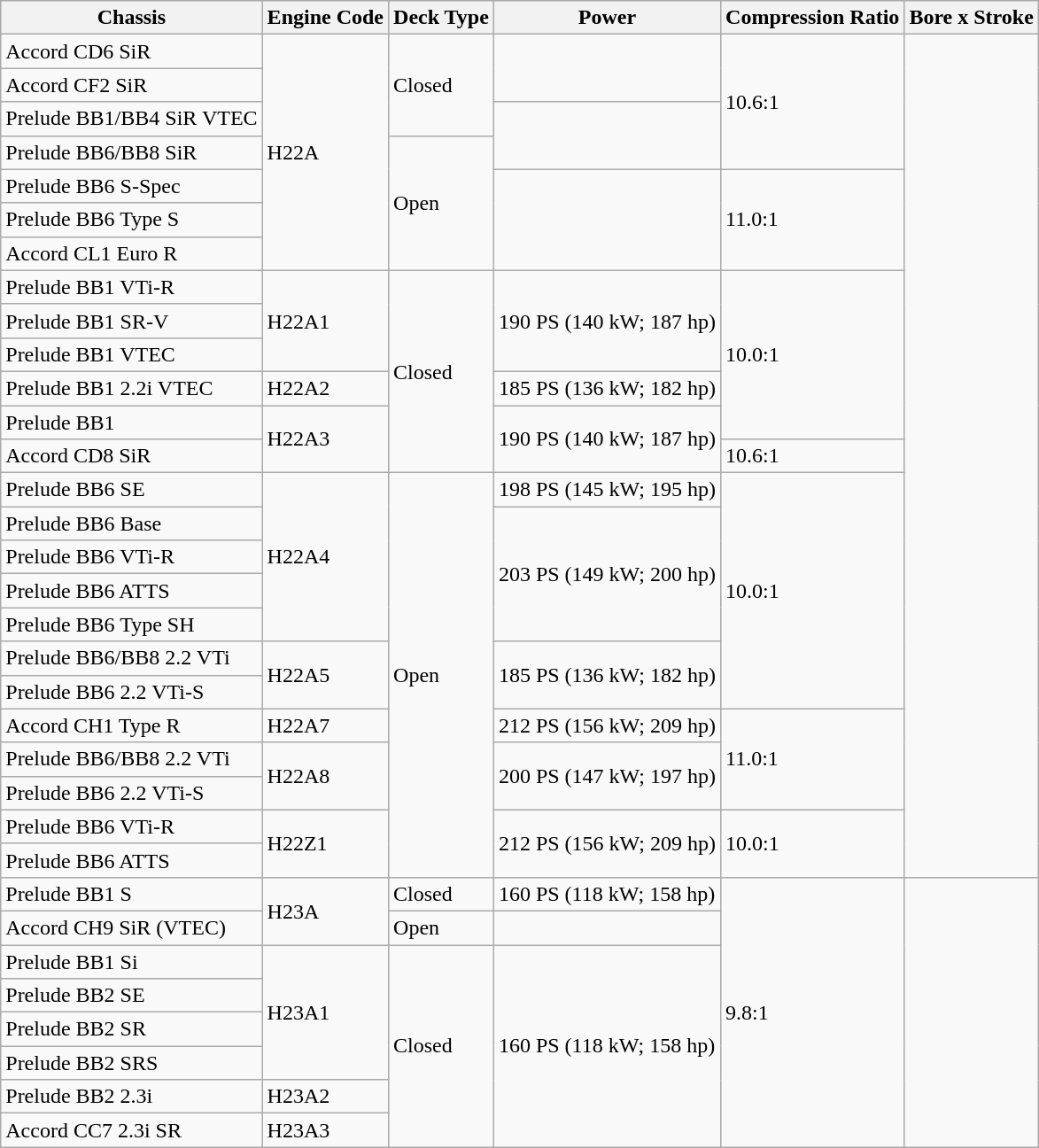<table class="wikitable sortable mw-collapsible">
<tr>
<th>Chassis</th>
<th>Engine Code</th>
<th>Deck Type</th>
<th>Power</th>
<th>Compression Ratio</th>
<th>Bore x Stroke</th>
</tr>
<tr>
<td>Accord CD6 SiR</td>
<td rowspan="7">H22A</td>
<td rowspan="3">Closed</td>
<td rowspan="2"></td>
<td rowspan="4">10.6:1</td>
<td rowspan="25"></td>
</tr>
<tr>
<td>Accord CF2 SiR</td>
</tr>
<tr>
<td>Prelude BB1/BB4 SiR VTEC</td>
<td rowspan="2"></td>
</tr>
<tr>
<td>Prelude BB6/BB8 SiR</td>
<td rowspan="4">Open</td>
</tr>
<tr>
<td>Prelude BB6 S-Spec</td>
<td rowspan="3"></td>
<td rowspan="3">11.0:1</td>
</tr>
<tr>
<td>Prelude BB6 Type S</td>
</tr>
<tr>
<td>Accord CL1 Euro R</td>
</tr>
<tr>
<td>Prelude BB1 VTi-R</td>
<td rowspan="3">H22A1</td>
<td rowspan="6">Closed</td>
<td rowspan="3">190 PS (140 kW; 187 hp)</td>
<td rowspan="5">10.0:1</td>
</tr>
<tr>
<td>Prelude BB1 SR-V</td>
</tr>
<tr>
<td>Prelude BB1 VTEC</td>
</tr>
<tr>
<td>Prelude BB1 2.2i VTEC</td>
<td>H22A2</td>
<td>185 PS (136 kW; 182 hp)</td>
</tr>
<tr>
<td>Prelude BB1</td>
<td rowspan="2">H22A3</td>
<td rowspan="2">190 PS (140 kW; 187 hp)</td>
</tr>
<tr>
<td>Accord CD8 SiR</td>
<td>10.6:1</td>
</tr>
<tr>
<td>Prelude BB6 SE</td>
<td rowspan="5">H22A4</td>
<td rowspan="12">Open</td>
<td>198 PS (145 kW; 195 hp)</td>
<td rowspan="7">10.0:1</td>
</tr>
<tr>
<td>Prelude BB6 Base</td>
<td rowspan="4">203 PS (149 kW; 200 hp)</td>
</tr>
<tr>
<td>Prelude BB6 VTi-R</td>
</tr>
<tr>
<td>Prelude BB6 ATTS</td>
</tr>
<tr>
<td>Prelude BB6 Type SH</td>
</tr>
<tr>
<td>Prelude BB6/BB8 2.2 VTi</td>
<td rowspan="2">H22A5</td>
<td rowspan="2">185 PS (136 kW; 182 hp)</td>
</tr>
<tr>
<td>Prelude BB6 2.2 VTi-S</td>
</tr>
<tr>
<td>Accord CH1 Type R</td>
<td>H22A7</td>
<td>212 PS (156 kW; 209 hp)</td>
<td rowspan="3">11.0:1</td>
</tr>
<tr>
<td>Prelude BB6/BB8 2.2 VTi</td>
<td rowspan="2">H22A8</td>
<td rowspan="2">200 PS (147 kW; 197 hp)</td>
</tr>
<tr>
<td>Prelude BB6 2.2 VTi-S</td>
</tr>
<tr>
<td>Prelude BB6 VTi-R</td>
<td rowspan="2">H22Z1</td>
<td rowspan="2">212 PS (156 kW; 209 hp)</td>
<td rowspan="2">10.0:1</td>
</tr>
<tr>
<td>Prelude BB6 ATTS</td>
</tr>
<tr>
<td>Prelude BB1 S</td>
<td rowspan="2">H23A</td>
<td>Closed</td>
<td>160 PS (118 kW; 158 hp)</td>
<td rowspan="8">9.8:1</td>
<td rowspan="8"></td>
</tr>
<tr>
<td>Accord CH9 SiR (VTEC)</td>
<td>Open</td>
<td></td>
</tr>
<tr>
<td>Prelude BB1 Si</td>
<td rowspan="4">H23A1</td>
<td rowspan="6">Closed</td>
<td rowspan="6">160 PS (118 kW; 158 hp)</td>
</tr>
<tr>
<td>Prelude BB2 SE</td>
</tr>
<tr>
<td>Prelude BB2 SR</td>
</tr>
<tr>
<td>Prelude BB2 SRS</td>
</tr>
<tr>
<td>Prelude BB2 2.3i</td>
<td>H23A2</td>
</tr>
<tr>
<td>Accord CC7 2.3i SR</td>
<td>H23A3</td>
</tr>
</table>
